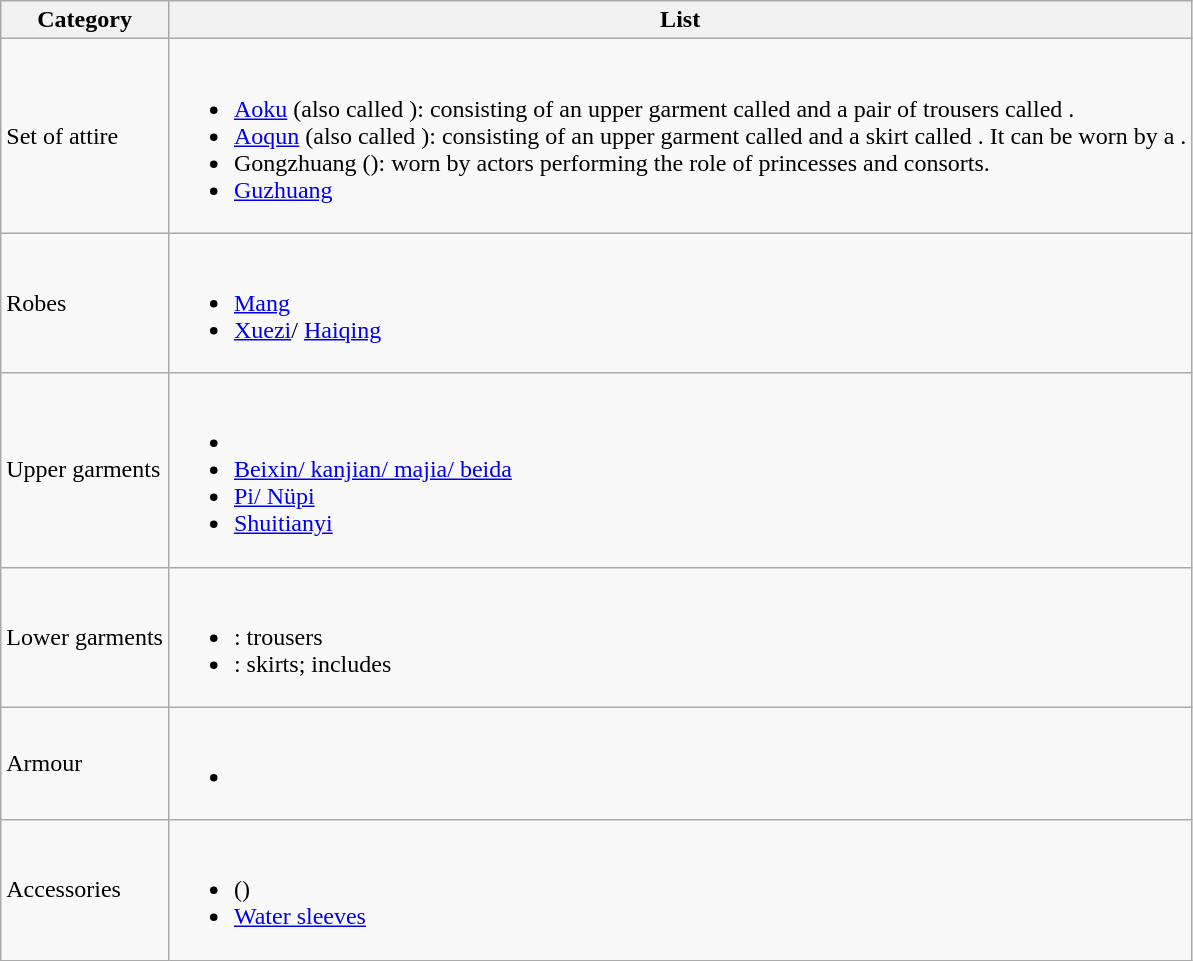<table class="wikitable">
<tr>
<th>Category</th>
<th>List</th>
</tr>
<tr>
<td>Set of attire</td>
<td><br><ul><li><a href='#'>Aoku</a> (also called ): consisting of an upper garment called  and a pair of trousers called .</li><li><a href='#'>Aoqun</a> (also called ): consisting of an upper garment called  and a skirt called . It can be worn by a .</li><li>Gongzhuang (): worn by actors performing the role of princesses and consorts.</li><li><a href='#'>Guzhuang</a></li></ul></td>
</tr>
<tr>
<td>Robes</td>
<td><br><ul><li><a href='#'>Mang</a></li><li><a href='#'>Xuezi</a>/ <a href='#'>Haiqing</a></li></ul></td>
</tr>
<tr>
<td>Upper garments</td>
<td><br><ul><li></li><li><a href='#'>Beixin/ kanjian/ majia/ beida</a></li><li><a href='#'>Pi/ Nüpi</a></li><li><a href='#'>Shuitianyi</a></li></ul></td>
</tr>
<tr>
<td>Lower garments</td>
<td><br><ul><li>: trousers</li><li>: skirts; includes </li></ul></td>
</tr>
<tr>
<td>Armour</td>
<td><br><ul><li></li></ul></td>
</tr>
<tr>
<td>Accessories</td>
<td><br><ul><li> ()</li><li><a href='#'>Water sleeves</a></li></ul></td>
</tr>
</table>
